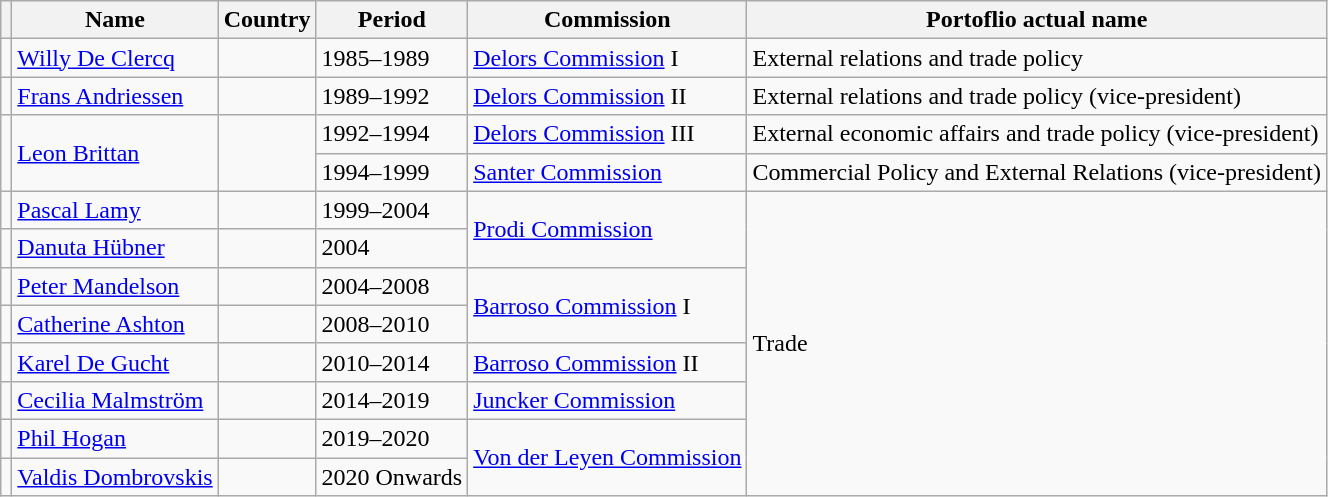<table class="wikitable">
<tr>
<th></th>
<th>Name</th>
<th>Country</th>
<th>Period</th>
<th>Commission</th>
<th>Portoflio actual name</th>
</tr>
<tr>
<td></td>
<td><a href='#'>Willy De Clercq</a></td>
<td></td>
<td>1985–1989</td>
<td><a href='#'>Delors Commission</a> I</td>
<td>External relations and trade policy</td>
</tr>
<tr>
<td></td>
<td><a href='#'>Frans Andriessen</a></td>
<td></td>
<td>1989–1992</td>
<td><a href='#'>Delors Commission</a> II</td>
<td>External relations and trade policy (vice-president)</td>
</tr>
<tr>
<td rowspan="2"></td>
<td rowspan="2"><a href='#'>Leon Brittan</a></td>
<td rowspan="2"></td>
<td>1992–1994</td>
<td><a href='#'>Delors Commission</a> III</td>
<td>External economic affairs and trade policy (vice-president)</td>
</tr>
<tr>
<td>1994–1999</td>
<td><a href='#'>Santer Commission</a></td>
<td>Commercial Policy and External Relations (vice-president)</td>
</tr>
<tr>
<td></td>
<td><a href='#'>Pascal Lamy</a></td>
<td></td>
<td>1999–2004</td>
<td rowspan="2"><a href='#'>Prodi Commission</a></td>
<td rowspan="8">Trade</td>
</tr>
<tr>
<td></td>
<td><a href='#'>Danuta Hübner</a></td>
<td></td>
<td>2004</td>
</tr>
<tr>
<td></td>
<td><a href='#'>Peter Mandelson</a></td>
<td></td>
<td>2004–2008</td>
<td rowspan="2"><a href='#'>Barroso Commission</a> I</td>
</tr>
<tr>
<td></td>
<td><a href='#'>Catherine Ashton</a></td>
<td></td>
<td>2008–2010</td>
</tr>
<tr>
<td></td>
<td><a href='#'>Karel De Gucht</a></td>
<td></td>
<td>2010–2014</td>
<td><a href='#'>Barroso Commission</a> II</td>
</tr>
<tr>
<td></td>
<td><a href='#'>Cecilia Malmström</a></td>
<td></td>
<td>2014–2019</td>
<td><a href='#'>Juncker Commission</a></td>
</tr>
<tr>
<td></td>
<td><a href='#'>Phil Hogan</a></td>
<td></td>
<td>2019–2020</td>
<td rowspan="2"><a href='#'>Von der Leyen Commission</a></td>
</tr>
<tr>
<td></td>
<td><a href='#'>Valdis Dombrovskis</a></td>
<td></td>
<td>2020 Onwards</td>
</tr>
</table>
